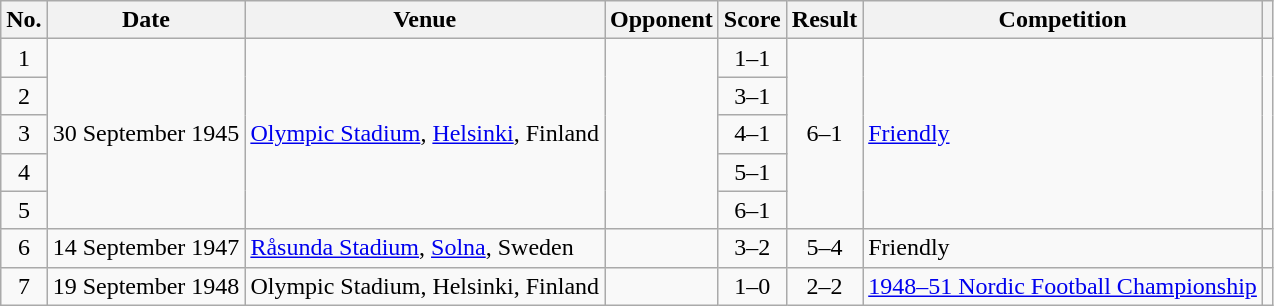<table class="wikitable sortable">
<tr>
<th scope="col">No.</th>
<th scope="col">Date</th>
<th scope="col">Venue</th>
<th scope="col">Opponent</th>
<th scope="col">Score</th>
<th scope="col">Result</th>
<th scope="col">Competition</th>
<th class="unsortable" scope="col"></th>
</tr>
<tr>
<td align="center">1</td>
<td rowspan="5">30 September 1945</td>
<td rowspan="5"><a href='#'>Olympic Stadium</a>, <a href='#'>Helsinki</a>, Finland</td>
<td rowspan="5"></td>
<td align="center">1–1</td>
<td rowspan="5" align="center">6–1</td>
<td rowspan="5"><a href='#'>Friendly</a></td>
<td rowspan="5"></td>
</tr>
<tr>
<td align="center">2</td>
<td align="center">3–1</td>
</tr>
<tr>
<td align="center">3</td>
<td align="center">4–1</td>
</tr>
<tr>
<td align="center">4</td>
<td align="center">5–1</td>
</tr>
<tr>
<td align="center">5</td>
<td align="center">6–1</td>
</tr>
<tr>
<td align="center">6</td>
<td>14 September 1947</td>
<td><a href='#'>Råsunda Stadium</a>, <a href='#'>Solna</a>, Sweden</td>
<td></td>
<td align="center">3–2</td>
<td align="center">5–4</td>
<td>Friendly</td>
<td></td>
</tr>
<tr>
<td align="center">7</td>
<td>19 September 1948</td>
<td>Olympic Stadium, Helsinki, Finland</td>
<td></td>
<td align="center">1–0</td>
<td align="center">2–2</td>
<td><a href='#'>1948–51 Nordic Football Championship</a></td>
<td></td>
</tr>
</table>
